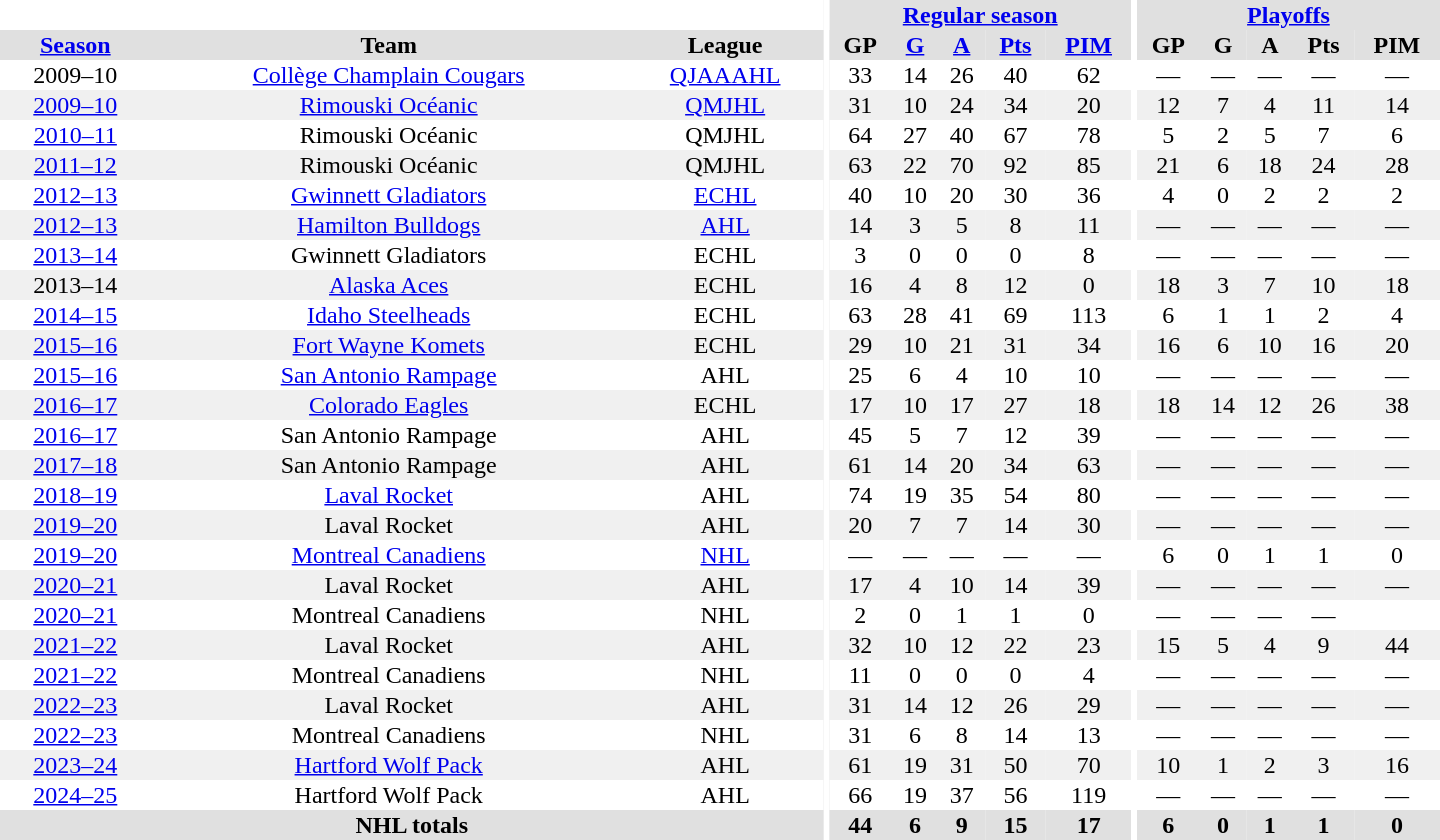<table border="0" cellpadding="1" cellspacing="0" style="text-align:center; width:60em">
<tr bgcolor="#e0e0e0">
<th colspan="3" bgcolor="#ffffff"></th>
<th rowspan="99" bgcolor="#ffffff"></th>
<th colspan="5"><a href='#'>Regular season</a></th>
<th rowspan="99" bgcolor="#ffffff"></th>
<th colspan="5"><a href='#'>Playoffs</a></th>
</tr>
<tr bgcolor="#e0e0e0">
<th><a href='#'>Season</a></th>
<th>Team</th>
<th>League</th>
<th>GP</th>
<th><a href='#'>G</a></th>
<th><a href='#'>A</a></th>
<th><a href='#'>Pts</a></th>
<th><a href='#'>PIM</a></th>
<th>GP</th>
<th>G</th>
<th>A</th>
<th>Pts</th>
<th>PIM</th>
</tr>
<tr>
<td>2009–10</td>
<td><a href='#'>Collège Champlain Cougars</a></td>
<td><a href='#'>QJAAAHL</a></td>
<td>33</td>
<td>14</td>
<td>26</td>
<td>40</td>
<td>62</td>
<td>—</td>
<td>—</td>
<td>—</td>
<td>—</td>
<td>—</td>
</tr>
<tr bgcolor="#f0f0f0">
<td><a href='#'>2009–10</a></td>
<td><a href='#'>Rimouski Océanic</a></td>
<td><a href='#'>QMJHL</a></td>
<td>31</td>
<td>10</td>
<td>24</td>
<td>34</td>
<td>20</td>
<td>12</td>
<td>7</td>
<td>4</td>
<td>11</td>
<td>14</td>
</tr>
<tr>
<td><a href='#'>2010–11</a></td>
<td>Rimouski Océanic</td>
<td>QMJHL</td>
<td>64</td>
<td>27</td>
<td>40</td>
<td>67</td>
<td>78</td>
<td>5</td>
<td>2</td>
<td>5</td>
<td>7</td>
<td>6</td>
</tr>
<tr bgcolor="#f0f0f0">
<td><a href='#'>2011–12</a></td>
<td>Rimouski Océanic</td>
<td>QMJHL</td>
<td>63</td>
<td>22</td>
<td>70</td>
<td>92</td>
<td>85</td>
<td>21</td>
<td>6</td>
<td>18</td>
<td>24</td>
<td>28</td>
</tr>
<tr>
<td><a href='#'>2012–13</a></td>
<td><a href='#'>Gwinnett Gladiators</a></td>
<td><a href='#'>ECHL</a></td>
<td>40</td>
<td>10</td>
<td>20</td>
<td>30</td>
<td>36</td>
<td>4</td>
<td>0</td>
<td>2</td>
<td>2</td>
<td>2</td>
</tr>
<tr bgcolor="#f0f0f0">
<td><a href='#'>2012–13</a></td>
<td><a href='#'>Hamilton Bulldogs</a></td>
<td><a href='#'>AHL</a></td>
<td>14</td>
<td>3</td>
<td>5</td>
<td>8</td>
<td>11</td>
<td>—</td>
<td>—</td>
<td>—</td>
<td>—</td>
<td>—</td>
</tr>
<tr>
<td><a href='#'>2013–14</a></td>
<td>Gwinnett Gladiators</td>
<td>ECHL</td>
<td>3</td>
<td>0</td>
<td>0</td>
<td>0</td>
<td>8</td>
<td>—</td>
<td>—</td>
<td>—</td>
<td>—</td>
<td>—</td>
</tr>
<tr bgcolor="#f0f0f0">
<td>2013–14</td>
<td><a href='#'>Alaska Aces</a></td>
<td>ECHL</td>
<td>16</td>
<td>4</td>
<td>8</td>
<td>12</td>
<td>0</td>
<td>18</td>
<td>3</td>
<td>7</td>
<td>10</td>
<td>18</td>
</tr>
<tr>
<td><a href='#'>2014–15</a></td>
<td><a href='#'>Idaho Steelheads</a></td>
<td>ECHL</td>
<td>63</td>
<td>28</td>
<td>41</td>
<td>69</td>
<td>113</td>
<td>6</td>
<td>1</td>
<td>1</td>
<td>2</td>
<td>4</td>
</tr>
<tr bgcolor="#f0f0f0">
<td><a href='#'>2015–16</a></td>
<td><a href='#'>Fort Wayne Komets</a></td>
<td>ECHL</td>
<td>29</td>
<td>10</td>
<td>21</td>
<td>31</td>
<td>34</td>
<td>16</td>
<td>6</td>
<td>10</td>
<td>16</td>
<td>20</td>
</tr>
<tr>
<td><a href='#'>2015–16</a></td>
<td><a href='#'>San Antonio Rampage</a></td>
<td>AHL</td>
<td>25</td>
<td>6</td>
<td>4</td>
<td>10</td>
<td>10</td>
<td>—</td>
<td>—</td>
<td>—</td>
<td>—</td>
<td>—</td>
</tr>
<tr bgcolor="#f0f0f0">
<td><a href='#'>2016–17</a></td>
<td><a href='#'>Colorado Eagles</a></td>
<td>ECHL</td>
<td>17</td>
<td>10</td>
<td>17</td>
<td>27</td>
<td>18</td>
<td>18</td>
<td>14</td>
<td>12</td>
<td>26</td>
<td>38</td>
</tr>
<tr>
<td><a href='#'>2016–17</a></td>
<td>San Antonio Rampage</td>
<td>AHL</td>
<td>45</td>
<td>5</td>
<td>7</td>
<td>12</td>
<td>39</td>
<td>—</td>
<td>—</td>
<td>—</td>
<td>—</td>
<td>—</td>
</tr>
<tr bgcolor="#f0f0f0">
<td><a href='#'>2017–18</a></td>
<td>San Antonio Rampage</td>
<td>AHL</td>
<td>61</td>
<td>14</td>
<td>20</td>
<td>34</td>
<td>63</td>
<td>—</td>
<td>—</td>
<td>—</td>
<td>—</td>
<td>—</td>
</tr>
<tr>
<td><a href='#'>2018–19</a></td>
<td><a href='#'>Laval Rocket</a></td>
<td>AHL</td>
<td>74</td>
<td>19</td>
<td>35</td>
<td>54</td>
<td>80</td>
<td>—</td>
<td>—</td>
<td>—</td>
<td>—</td>
<td>—</td>
</tr>
<tr bgcolor="#f0f0f0">
<td><a href='#'>2019–20</a></td>
<td>Laval Rocket</td>
<td>AHL</td>
<td>20</td>
<td>7</td>
<td>7</td>
<td>14</td>
<td>30</td>
<td>—</td>
<td>—</td>
<td>—</td>
<td>—</td>
<td>—</td>
</tr>
<tr>
<td><a href='#'>2019–20</a></td>
<td><a href='#'>Montreal Canadiens</a></td>
<td><a href='#'>NHL</a></td>
<td>—</td>
<td>—</td>
<td>—</td>
<td>—</td>
<td>—</td>
<td>6</td>
<td>0</td>
<td>1</td>
<td>1</td>
<td>0</td>
</tr>
<tr bgcolor="#f0f0f0">
<td><a href='#'>2020–21</a></td>
<td>Laval Rocket</td>
<td>AHL</td>
<td>17</td>
<td>4</td>
<td>10</td>
<td>14</td>
<td>39</td>
<td>—</td>
<td>—</td>
<td>—</td>
<td>—</td>
<td>—</td>
</tr>
<tr>
<td><a href='#'>2020–21</a></td>
<td>Montreal Canadiens</td>
<td>NHL</td>
<td>2</td>
<td>0</td>
<td>1</td>
<td>1</td>
<td>0</td>
<td>—</td>
<td>—</td>
<td —>—</td>
<td>—</td>
</tr>
<tr bgcolor="#f0f0f0">
<td><a href='#'>2021–22</a></td>
<td>Laval Rocket</td>
<td>AHL</td>
<td>32</td>
<td>10</td>
<td>12</td>
<td>22</td>
<td>23</td>
<td>15</td>
<td>5</td>
<td>4</td>
<td>9</td>
<td>44</td>
</tr>
<tr>
<td><a href='#'>2021–22</a></td>
<td>Montreal Canadiens</td>
<td>NHL</td>
<td>11</td>
<td>0</td>
<td>0</td>
<td>0</td>
<td>4</td>
<td>—</td>
<td>—</td>
<td>—</td>
<td>—</td>
<td>—</td>
</tr>
<tr bgcolor="#f0f0f0">
<td><a href='#'>2022–23</a></td>
<td>Laval Rocket</td>
<td>AHL</td>
<td>31</td>
<td>14</td>
<td>12</td>
<td>26</td>
<td>29</td>
<td>—</td>
<td>—</td>
<td>—</td>
<td>—</td>
<td>—</td>
</tr>
<tr>
<td><a href='#'>2022–23</a></td>
<td>Montreal Canadiens</td>
<td>NHL</td>
<td>31</td>
<td>6</td>
<td>8</td>
<td>14</td>
<td>13</td>
<td>—</td>
<td>—</td>
<td>—</td>
<td>—</td>
<td>—</td>
</tr>
<tr bgcolor="#f0f0f0">
<td><a href='#'>2023–24</a></td>
<td><a href='#'>Hartford Wolf Pack</a></td>
<td>AHL</td>
<td>61</td>
<td>19</td>
<td>31</td>
<td>50</td>
<td>70</td>
<td>10</td>
<td>1</td>
<td>2</td>
<td>3</td>
<td>16</td>
</tr>
<tr>
<td><a href='#'>2024–25</a></td>
<td>Hartford Wolf Pack</td>
<td>AHL</td>
<td>66</td>
<td>19</td>
<td>37</td>
<td>56</td>
<td>119</td>
<td>—</td>
<td>—</td>
<td>—</td>
<td>—</td>
<td>—</td>
</tr>
<tr bgcolor="#e0e0e0">
<th colspan="3">NHL totals</th>
<th>44</th>
<th>6</th>
<th>9</th>
<th>15</th>
<th>17</th>
<th>6</th>
<th>0</th>
<th>1</th>
<th>1</th>
<th>0</th>
</tr>
</table>
